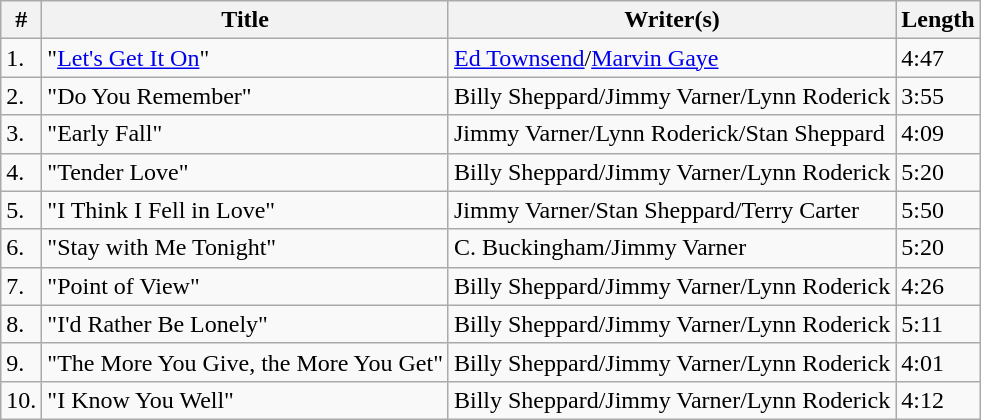<table class="wikitable">
<tr>
<th>#</th>
<th>Title</th>
<th>Writer(s)</th>
<th>Length</th>
</tr>
<tr>
<td>1.</td>
<td>"<a href='#'>Let's Get It On</a>"</td>
<td><a href='#'>Ed Townsend</a>/<a href='#'>Marvin Gaye</a></td>
<td>4:47</td>
</tr>
<tr>
<td>2.</td>
<td>"Do You Remember"</td>
<td>Billy Sheppard/Jimmy Varner/Lynn Roderick</td>
<td>3:55</td>
</tr>
<tr>
<td>3.</td>
<td>"Early Fall"</td>
<td>Jimmy Varner/Lynn Roderick/Stan Sheppard</td>
<td>4:09</td>
</tr>
<tr>
<td>4.</td>
<td>"Tender Love"</td>
<td>Billy Sheppard/Jimmy Varner/Lynn Roderick</td>
<td>5:20</td>
</tr>
<tr>
<td>5.</td>
<td>"I Think I Fell in Love"</td>
<td>Jimmy Varner/Stan Sheppard/Terry Carter</td>
<td>5:50</td>
</tr>
<tr>
<td>6.</td>
<td>"Stay with Me Tonight"</td>
<td>C. Buckingham/Jimmy Varner</td>
<td>5:20</td>
</tr>
<tr>
<td>7.</td>
<td>"Point of View"</td>
<td>Billy Sheppard/Jimmy Varner/Lynn Roderick</td>
<td>4:26</td>
</tr>
<tr>
<td>8.</td>
<td>"I'd Rather Be Lonely"</td>
<td>Billy Sheppard/Jimmy Varner/Lynn Roderick</td>
<td>5:11</td>
</tr>
<tr>
<td>9.</td>
<td>"The More You Give, the More You Get"</td>
<td>Billy Sheppard/Jimmy Varner/Lynn Roderick</td>
<td>4:01</td>
</tr>
<tr>
<td>10.</td>
<td>"I Know You Well"</td>
<td>Billy Sheppard/Jimmy Varner/Lynn Roderick</td>
<td>4:12</td>
</tr>
</table>
